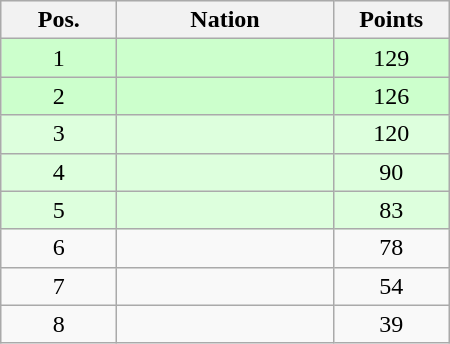<table class="wikitable gauche" cellspacing="1" style="width:300px;">
<tr style="background:#efefef; text-align:center;">
<th style="width:70px;">Pos.</th>
<th>Nation</th>
<th style="width:70px;">Points</th>
</tr>
<tr style="vertical-align:top; text-align:center; background:#ccffcc;">
<td>1</td>
<td style="text-align:left;"></td>
<td>129</td>
</tr>
<tr style="vertical-align:top; text-align:center; background:#ccffcc;">
<td>2</td>
<td style="text-align:left;"></td>
<td>126</td>
</tr>
<tr style="vertical-align:top; text-align:center; background:#ddffdd;">
<td>3</td>
<td style="text-align:left;"></td>
<td>120</td>
</tr>
<tr style="vertical-align:top; text-align:center; background:#ddffdd;">
<td>4</td>
<td style="text-align:left;"></td>
<td>90</td>
</tr>
<tr style="vertical-align:top; text-align:center; background:#ddffdd;">
<td>5</td>
<td style="text-align:left;"></td>
<td>83</td>
</tr>
<tr style="vertical-align:top; text-align:center;">
<td>6</td>
<td style="text-align:left;"></td>
<td>78</td>
</tr>
<tr style="vertical-align:top; text-align:center;">
<td>7</td>
<td style="text-align:left;"></td>
<td>54</td>
</tr>
<tr style="vertical-align:top; text-align:center;">
<td>8</td>
<td style="text-align:left;"></td>
<td>39</td>
</tr>
</table>
